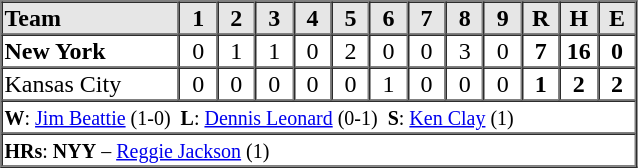<table border=1 cellspacing=0 width=425 style="margin-left:3em;">
<tr style="text-align:center; background-color:#e6e6e6;">
<th align=left width=28%>Team</th>
<th width=6%>1</th>
<th width=6%>2</th>
<th width=6%>3</th>
<th width=6%>4</th>
<th width=6%>5</th>
<th width=6%>6</th>
<th width=6%>7</th>
<th width=6%>8</th>
<th width=6%>9</th>
<th width=6%>R</th>
<th width=6%>H</th>
<th width=6%>E</th>
</tr>
<tr style="text-align:center;">
<td align=left><strong>New York</strong></td>
<td>0</td>
<td>1</td>
<td>1</td>
<td>0</td>
<td>2</td>
<td>0</td>
<td>0</td>
<td>3</td>
<td>0</td>
<td><strong>7</strong></td>
<td><strong>16</strong></td>
<td><strong>0</strong></td>
</tr>
<tr style="text-align:center;">
<td align=left>Kansas City</td>
<td>0</td>
<td>0</td>
<td>0</td>
<td>0</td>
<td>0</td>
<td>1</td>
<td>0</td>
<td>0</td>
<td>0</td>
<td><strong>1</strong></td>
<td><strong>2</strong></td>
<td><strong>2</strong></td>
</tr>
<tr style="text-align:left;">
<td colspan=13><small><strong>W</strong>: <a href='#'>Jim Beattie</a> (1-0)  <strong>L</strong>: <a href='#'>Dennis Leonard</a> (0-1)  <strong>S</strong>: <a href='#'>Ken Clay</a> (1)</small></td>
</tr>
<tr style="text-align:left;">
<td colspan=13><small><strong>HRs</strong>: <strong>NYY</strong> – <a href='#'>Reggie Jackson</a> (1)</small></td>
</tr>
</table>
